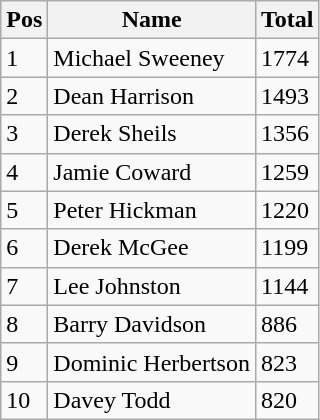<table class="wikitable" border="1">
<tr>
<th>Pos</th>
<th>Name</th>
<th>Total</th>
</tr>
<tr>
<td>1</td>
<td>Michael Sweeney</td>
<td>1774</td>
</tr>
<tr>
<td>2</td>
<td>Dean Harrison</td>
<td>1493</td>
</tr>
<tr>
<td>3</td>
<td>Derek Sheils</td>
<td>1356</td>
</tr>
<tr>
<td>4</td>
<td>Jamie Coward</td>
<td>1259</td>
</tr>
<tr>
<td>5</td>
<td>Peter Hickman</td>
<td>1220</td>
</tr>
<tr>
<td>6</td>
<td>Derek McGee</td>
<td>1199</td>
</tr>
<tr>
<td>7</td>
<td>Lee Johnston</td>
<td>1144</td>
</tr>
<tr>
<td>8</td>
<td>Barry Davidson</td>
<td>886</td>
</tr>
<tr>
<td>9</td>
<td>Dominic Herbertson</td>
<td>823</td>
</tr>
<tr>
<td>10</td>
<td>Davey Todd</td>
<td>820</td>
</tr>
</table>
